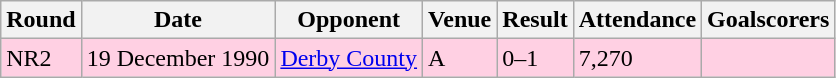<table class="wikitable">
<tr>
<th>Round</th>
<th>Date</th>
<th>Opponent</th>
<th>Venue</th>
<th>Result</th>
<th>Attendance</th>
<th>Goalscorers</th>
</tr>
<tr style="background-color: #ffd0e3;">
<td>NR2</td>
<td>19 December 1990</td>
<td><a href='#'>Derby County</a></td>
<td>A</td>
<td>0–1</td>
<td>7,270</td>
<td></td>
</tr>
</table>
